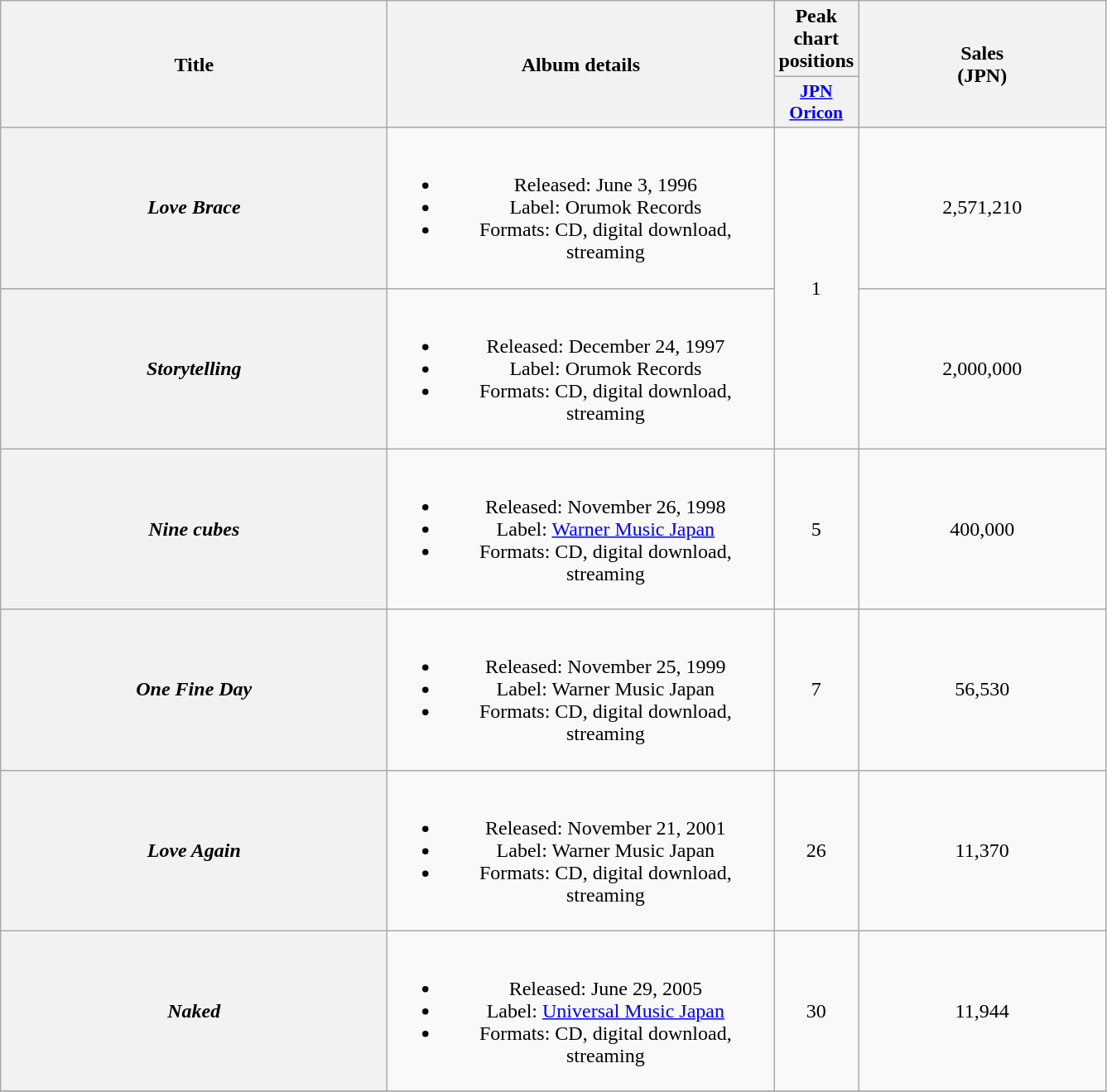<table class="wikitable plainrowheaders" style="text-align:center;">
<tr>
<th scope="col" rowspan="2" style="width:19em;">Title</th>
<th scope="col" rowspan="2" style="width:19em;">Album details</th>
<th colspan="1">Peak<br>chart<br>positions</th>
<th style="width:12em;" rowspan="2">Sales<br>(JPN)</th>
</tr>
<tr>
<th scope="col" style="width:2.9em;font-size:90%;"><a href='#'>JPN<br>Oricon</a><br></th>
</tr>
<tr>
<th scope="row"><em>Love Brace</em></th>
<td><br><ul><li>Released: June 3, 1996</li><li>Label: Orumok Records</li><li>Formats: CD, digital download, streaming</li></ul></td>
<td rowspan="2">1</td>
<td>2,571,210</td>
</tr>
<tr>
<th scope="row"><em>Storytelling</em></th>
<td><br><ul><li>Released: December 24, 1997</li><li>Label: Orumok Records</li><li>Formats: CD, digital download, streaming</li></ul></td>
<td>2,000,000</td>
</tr>
<tr>
<th scope="row"><em>Nine cubes</em></th>
<td><br><ul><li>Released: November 26, 1998</li><li>Label: <a href='#'>Warner Music Japan</a></li><li>Formats: CD, digital download, streaming</li></ul></td>
<td>5</td>
<td>400,000</td>
</tr>
<tr>
<th scope="row"><em>One Fine Day</em></th>
<td><br><ul><li>Released: November 25, 1999</li><li>Label: Warner Music Japan</li><li>Formats: CD, digital download, streaming</li></ul></td>
<td>7</td>
<td>56,530</td>
</tr>
<tr>
<th scope="row"><em>Love Again</em></th>
<td><br><ul><li>Released: November 21, 2001</li><li>Label: Warner Music Japan</li><li>Formats: CD, digital download, streaming</li></ul></td>
<td>26</td>
<td>11,370</td>
</tr>
<tr>
<th scope="row"><em>Naked</em></th>
<td><br><ul><li>Released: June 29, 2005</li><li>Label: <a href='#'>Universal Music Japan</a></li><li>Formats: CD, digital download, streaming</li></ul></td>
<td>30</td>
<td>11,944</td>
</tr>
<tr>
</tr>
</table>
